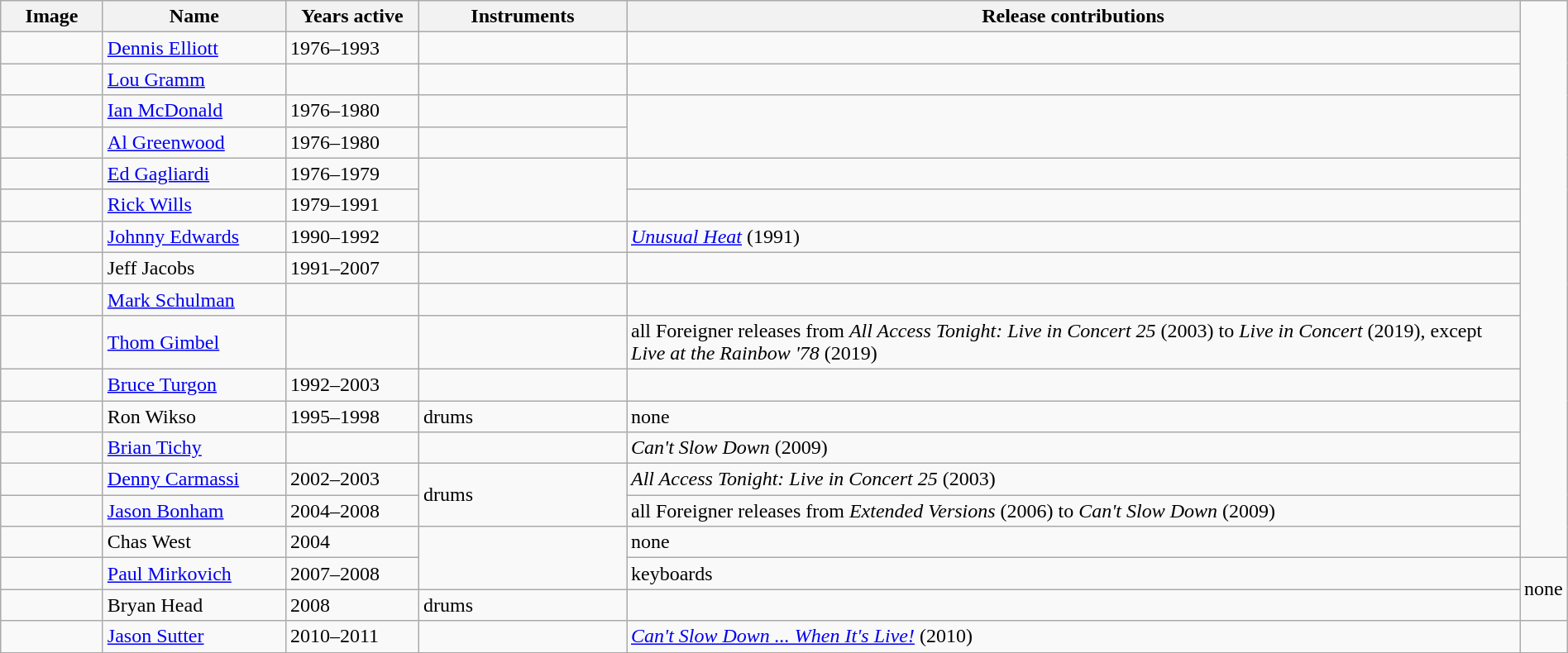<table class="wikitable" border="1" width=100%>
<tr>
<th width="75">Image</th>
<th width="140">Name</th>
<th width="100">Years active</th>
<th width="160">Instruments</th>
<th>Release contributions</th>
</tr>
<tr>
<td></td>
<td><a href='#'>Dennis Elliott</a></td>
<td>1976–1993<br></td>
<td></td>
<td></td>
</tr>
<tr>
<td></td>
<td><a href='#'>Lou Gramm</a></td>
<td><br></td>
<td></td>
<td></td>
</tr>
<tr>
<td></td>
<td><a href='#'>Ian McDonald</a></td>
<td>1976–1980 </td>
<td></td>
<td rowspan="2"></td>
</tr>
<tr>
<td></td>
<td><a href='#'>Al Greenwood</a></td>
<td>1976–1980 </td>
<td></td>
</tr>
<tr>
<td></td>
<td><a href='#'>Ed Gagliardi</a></td>
<td>1976–1979 </td>
<td rowspan="2"></td>
<td></td>
</tr>
<tr>
<td></td>
<td><a href='#'>Rick Wills</a></td>
<td>1979–1991<br></td>
<td></td>
</tr>
<tr>
<td></td>
<td><a href='#'>Johnny Edwards</a></td>
<td>1990–1992</td>
<td></td>
<td><em><a href='#'>Unusual Heat</a></em> (1991)</td>
</tr>
<tr>
<td></td>
<td>Jeff Jacobs</td>
<td>1991–2007</td>
<td></td>
<td></td>
</tr>
<tr>
<td></td>
<td><a href='#'>Mark Schulman</a></td>
<td></td>
<td></td>
<td></td>
</tr>
<tr>
<td></td>
<td><a href='#'>Thom Gimbel</a></td>
<td></td>
<td></td>
<td>all Foreigner releases from <em>All Access Tonight: Live in Concert 25</em> (2003) to <em>Live in Concert</em> (2019), except <em>Live at the Rainbow '78</em> (2019)</td>
</tr>
<tr>
<td></td>
<td><a href='#'>Bruce Turgon</a></td>
<td>1992–2003</td>
<td></td>
<td></td>
</tr>
<tr>
<td></td>
<td>Ron Wikso</td>
<td>1995–1998</td>
<td>drums</td>
<td>none</td>
</tr>
<tr>
<td></td>
<td><a href='#'>Brian Tichy</a></td>
<td></td>
<td></td>
<td><em>Can't Slow Down</em> (2009)</td>
</tr>
<tr>
<td></td>
<td><a href='#'>Denny Carmassi</a></td>
<td>2002–2003</td>
<td rowspan="2">drums</td>
<td><em>All Access Tonight: Live in Concert 25</em> (2003)</td>
</tr>
<tr>
<td></td>
<td><a href='#'>Jason Bonham</a></td>
<td>2004–2008</td>
<td>all Foreigner releases from <em>Extended Versions</em> (2006) to <em>Can't Slow Down</em> (2009)</td>
</tr>
<tr>
<td></td>
<td>Chas West</td>
<td>2004</td>
<td Rowspan="2"></td>
<td>none</td>
</tr>
<tr>
<td></td>
<td><a href='#'>Paul Mirkovich</a></td>
<td>2007–2008</td>
<td>keyboards</td>
<td rowspan="2">none</td>
</tr>
<tr>
<td></td>
<td>Bryan Head</td>
<td>2008</td>
<td>drums</td>
</tr>
<tr>
<td></td>
<td><a href='#'>Jason Sutter</a></td>
<td>2010–2011</td>
<td></td>
<td><em><a href='#'>Can't Slow Down ... When It's Live!</a></em> (2010)</td>
</tr>
</table>
